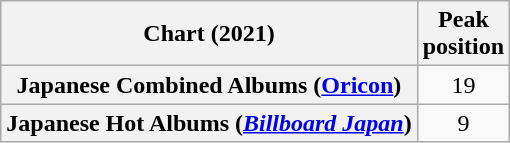<table class="wikitable sortable plainrowheaders" style="text-align:center">
<tr>
<th scope="col">Chart (2021)</th>
<th scope="col">Peak<br>position</th>
</tr>
<tr>
<th scope="row">Japanese Combined Albums (<a href='#'>Oricon</a>)</th>
<td>19</td>
</tr>
<tr>
<th scope="row">Japanese Hot Albums (<em><a href='#'>Billboard Japan</a></em>)</th>
<td>9</td>
</tr>
</table>
